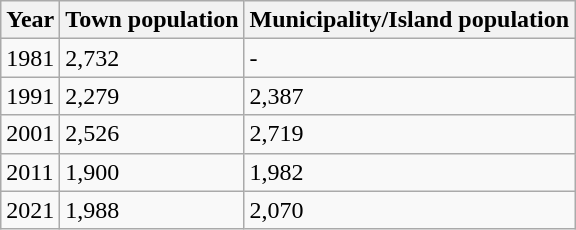<table class=wikitable>
<tr>
<th>Year</th>
<th>Town population</th>
<th>Municipality/Island population</th>
</tr>
<tr>
<td>1981</td>
<td>2,732</td>
<td>-</td>
</tr>
<tr>
<td>1991</td>
<td>2,279</td>
<td>2,387</td>
</tr>
<tr>
<td>2001</td>
<td>2,526</td>
<td>2,719</td>
</tr>
<tr>
<td>2011</td>
<td>1,900</td>
<td>1,982</td>
</tr>
<tr>
<td>2021</td>
<td>1,988</td>
<td>2,070</td>
</tr>
</table>
